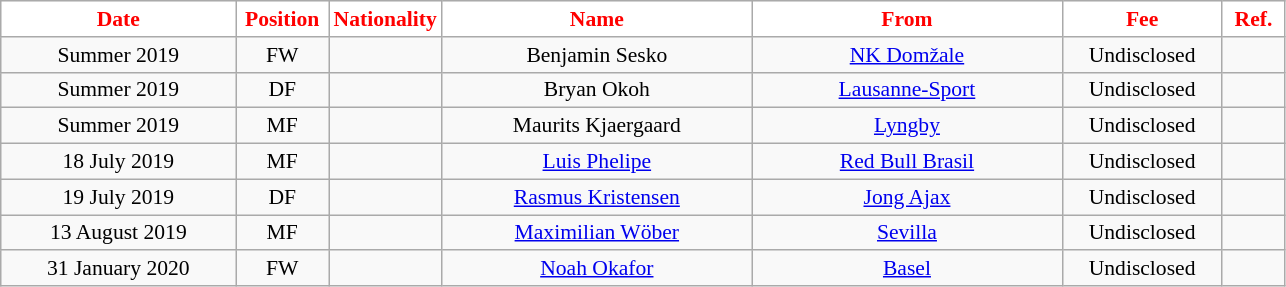<table class="wikitable"  style="text-align:center; font-size:90%; ">
<tr>
<th style="background:#FFFFFF; color:#FF0000; width:150px;">Date</th>
<th style="background:#FFFFFF; color:#FF0000; width:55px;">Position</th>
<th style="background:#FFFFFF; color:#FF0000; width:55px;">Nationality</th>
<th style="background:#FFFFFF; color:#FF0000; width:200px;">Name</th>
<th style="background:#FFFFFF; color:#FF0000; width:200px;">From</th>
<th style="background:#FFFFFF; color:#FF0000; width:100px;">Fee</th>
<th style="background:#FFFFFF; color:#FF0000; width:35px;">Ref.</th>
</tr>
<tr>
<td>Summer 2019</td>
<td>FW</td>
<td></td>
<td>Benjamin Sesko</td>
<td><a href='#'>NK Domžale</a></td>
<td>Undisclosed</td>
<td></td>
</tr>
<tr>
<td>Summer 2019</td>
<td>DF</td>
<td></td>
<td>Bryan Okoh</td>
<td><a href='#'>Lausanne-Sport</a></td>
<td>Undisclosed</td>
<td></td>
</tr>
<tr>
<td>Summer 2019</td>
<td>MF</td>
<td></td>
<td>Maurits Kjaergaard</td>
<td><a href='#'>Lyngby</a></td>
<td>Undisclosed</td>
<td></td>
</tr>
<tr>
<td>18 July 2019</td>
<td>MF</td>
<td></td>
<td><a href='#'>Luis Phelipe</a></td>
<td><a href='#'>Red Bull Brasil</a></td>
<td>Undisclosed</td>
<td></td>
</tr>
<tr>
<td>19 July 2019</td>
<td>DF</td>
<td></td>
<td><a href='#'>Rasmus Kristensen</a></td>
<td><a href='#'>Jong Ajax</a></td>
<td>Undisclosed</td>
<td></td>
</tr>
<tr>
<td>13 August 2019</td>
<td>MF</td>
<td></td>
<td><a href='#'>Maximilian Wöber</a></td>
<td><a href='#'>Sevilla</a></td>
<td>Undisclosed</td>
<td></td>
</tr>
<tr>
<td>31 January 2020</td>
<td>FW</td>
<td></td>
<td><a href='#'>Noah Okafor</a></td>
<td><a href='#'>Basel</a></td>
<td>Undisclosed</td>
<td></td>
</tr>
</table>
